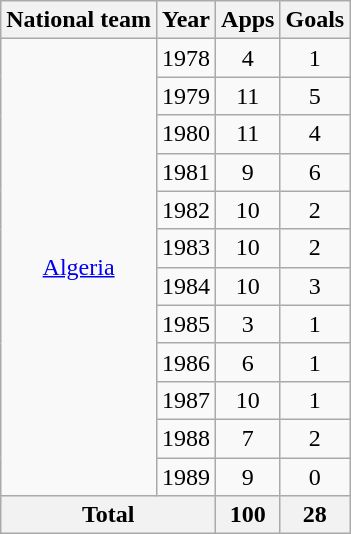<table class="wikitable" style="text-align:center">
<tr>
<th>National team</th>
<th>Year</th>
<th>Apps</th>
<th>Goals</th>
</tr>
<tr>
<td rowspan="12"><a href='#'>Algeria</a></td>
<td>1978</td>
<td>4</td>
<td>1</td>
</tr>
<tr>
<td>1979</td>
<td>11</td>
<td>5</td>
</tr>
<tr>
<td>1980</td>
<td>11</td>
<td>4</td>
</tr>
<tr>
<td>1981</td>
<td>9</td>
<td>6</td>
</tr>
<tr>
<td>1982</td>
<td>10</td>
<td>2</td>
</tr>
<tr>
<td>1983</td>
<td>10</td>
<td>2</td>
</tr>
<tr>
<td>1984</td>
<td>10</td>
<td>3</td>
</tr>
<tr>
<td>1985</td>
<td>3</td>
<td>1</td>
</tr>
<tr>
<td>1986</td>
<td>6</td>
<td>1</td>
</tr>
<tr>
<td>1987</td>
<td>10</td>
<td>1</td>
</tr>
<tr>
<td>1988</td>
<td>7</td>
<td>2</td>
</tr>
<tr>
<td>1989</td>
<td>9</td>
<td>0</td>
</tr>
<tr>
<th colspan="2">Total</th>
<th>100</th>
<th>28</th>
</tr>
</table>
